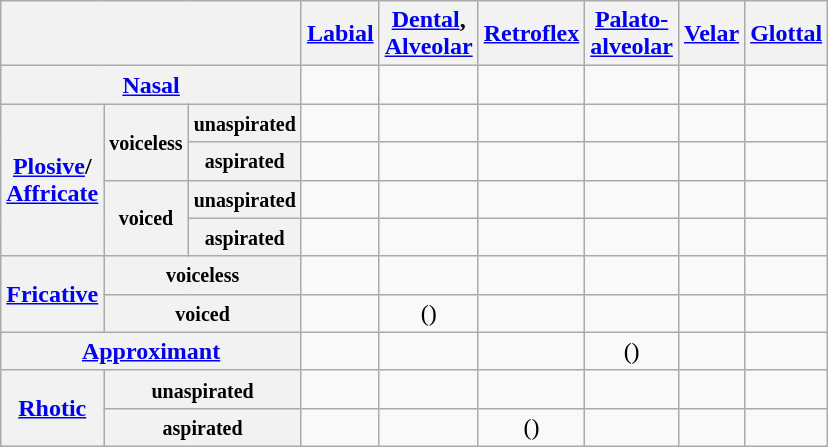<table class="wikitable" style="text-align: center;">
<tr>
<th colspan="3"></th>
<th><a href='#'>Labial</a></th>
<th><a href='#'>Dental</a>,<br><a href='#'>Alveolar</a></th>
<th><a href='#'>Retroflex</a></th>
<th><a href='#'>Palato-<br>alveolar</a></th>
<th><a href='#'>Velar</a></th>
<th><a href='#'>Glottal</a></th>
</tr>
<tr>
<th colspan="3"><a href='#'>Nasal</a></th>
<td></td>
<td></td>
<td></td>
<td></td>
<td></td>
<td></td>
</tr>
<tr>
<th rowspan="4"><a href='#'>Plosive</a>/<br><a href='#'>Affricate</a></th>
<th rowspan="2"><small>voiceless</small></th>
<th><small>unaspirated</small></th>
<td></td>
<td></td>
<td></td>
<td></td>
<td></td>
<td></td>
</tr>
<tr>
<th><small>aspirated</small></th>
<td></td>
<td></td>
<td></td>
<td></td>
<td></td>
<td></td>
</tr>
<tr>
<th rowspan="2"><small>voiced</small></th>
<th><small>unaspirated</small></th>
<td></td>
<td></td>
<td></td>
<td></td>
<td></td>
<td></td>
</tr>
<tr>
<th><small>aspirated</small></th>
<td></td>
<td></td>
<td></td>
<td></td>
<td></td>
<td></td>
</tr>
<tr>
<th rowspan="2"><a href='#'>Fricative</a></th>
<th colspan="2"><small>voiceless</small></th>
<td></td>
<td></td>
<td></td>
<td></td>
<td><br></td>
<td></td>
</tr>
<tr>
<th colspan="2"><small>voiced</small></th>
<td></td>
<td>()</td>
<td></td>
<td></td>
<td></td>
<td></td>
</tr>
<tr>
<th colspan="3"><a href='#'>Approximant</a></th>
<td></td>
<td></td>
<td></td>
<td>()</td>
<td></td>
<td></td>
</tr>
<tr>
<th rowspan="2"><a href='#'>Rhotic</a></th>
<th colspan="2"><small>unaspirated</small></th>
<td></td>
<td></td>
<td></td>
<td></td>
<td></td>
<td></td>
</tr>
<tr>
<th colspan="2"><small>aspirated</small></th>
<td></td>
<td></td>
<td>()</td>
<td></td>
<td></td>
<td></td>
</tr>
</table>
